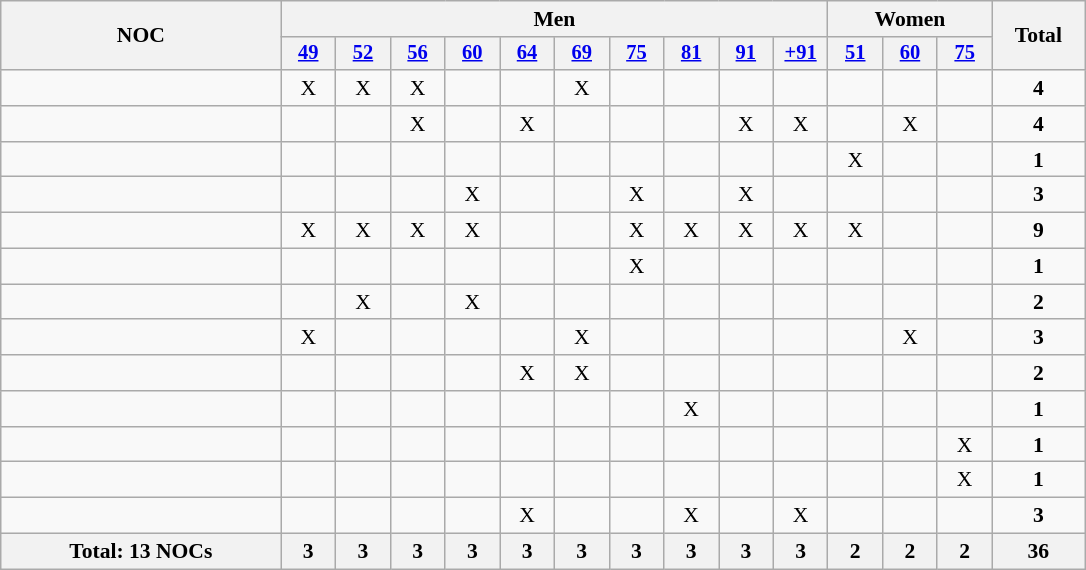<table class="wikitable" style="text-align:center; font-size:90%">
<tr>
<th rowspan="2" width=180 style="text-align:center;">NOC</th>
<th colspan="10">Men</th>
<th colspan=3>Women</th>
<th ! width=55 rowspan="2">Total</th>
</tr>
<tr style="font-size: 95%">
<th width=30><a href='#'>49</a></th>
<th width=30><a href='#'>52</a></th>
<th width=30><a href='#'>56</a></th>
<th width=30><a href='#'>60</a></th>
<th width=30><a href='#'>64</a></th>
<th width=30><a href='#'>69</a></th>
<th width=30><a href='#'>75</a></th>
<th width=30><a href='#'>81</a></th>
<th width=30><a href='#'>91</a></th>
<th width=30><a href='#'>+91</a></th>
<th width=30><a href='#'>51</a></th>
<th width=30><a href='#'>60</a></th>
<th width=30><a href='#'>75</a></th>
</tr>
<tr>
<td style="text-align:left;"></td>
<td>X</td>
<td>X</td>
<td>X</td>
<td></td>
<td></td>
<td>X</td>
<td></td>
<td></td>
<td></td>
<td></td>
<td></td>
<td></td>
<td></td>
<td><strong>4</strong></td>
</tr>
<tr>
<td style="text-align:left;"></td>
<td></td>
<td></td>
<td>X</td>
<td></td>
<td>X</td>
<td></td>
<td></td>
<td></td>
<td>X</td>
<td>X</td>
<td></td>
<td>X</td>
<td></td>
<td><strong>4</strong></td>
</tr>
<tr>
<td style="text-align:left;"></td>
<td></td>
<td></td>
<td></td>
<td></td>
<td></td>
<td></td>
<td></td>
<td></td>
<td></td>
<td></td>
<td>X</td>
<td></td>
<td></td>
<td><strong>1</strong></td>
</tr>
<tr>
<td style="text-align:left;"></td>
<td></td>
<td></td>
<td></td>
<td>X</td>
<td></td>
<td></td>
<td>X</td>
<td></td>
<td>X</td>
<td></td>
<td></td>
<td></td>
<td></td>
<td><strong>3</strong></td>
</tr>
<tr>
<td style="text-align:left;"></td>
<td>X</td>
<td>X</td>
<td>X</td>
<td>X</td>
<td></td>
<td></td>
<td>X</td>
<td>X</td>
<td>X</td>
<td>X</td>
<td>X</td>
<td></td>
<td></td>
<td><strong>9</strong></td>
</tr>
<tr>
<td style="text-align:left;"></td>
<td></td>
<td></td>
<td></td>
<td></td>
<td></td>
<td></td>
<td>X</td>
<td></td>
<td></td>
<td></td>
<td></td>
<td></td>
<td></td>
<td><strong>1</strong></td>
</tr>
<tr>
<td style="text-align:left;"></td>
<td></td>
<td>X</td>
<td></td>
<td>X</td>
<td></td>
<td></td>
<td></td>
<td></td>
<td></td>
<td></td>
<td></td>
<td></td>
<td></td>
<td><strong>2</strong></td>
</tr>
<tr>
<td style="text-align:left;"></td>
<td>X</td>
<td></td>
<td></td>
<td></td>
<td></td>
<td>X</td>
<td></td>
<td></td>
<td></td>
<td></td>
<td></td>
<td>X</td>
<td></td>
<td><strong>3</strong></td>
</tr>
<tr>
<td style="text-align:left;"></td>
<td></td>
<td></td>
<td></td>
<td></td>
<td>X</td>
<td>X</td>
<td></td>
<td></td>
<td></td>
<td></td>
<td></td>
<td></td>
<td></td>
<td><strong>2</strong></td>
</tr>
<tr>
<td style="text-align:left;"></td>
<td></td>
<td></td>
<td></td>
<td></td>
<td></td>
<td></td>
<td></td>
<td>X</td>
<td></td>
<td></td>
<td></td>
<td></td>
<td></td>
<td><strong>1</strong></td>
</tr>
<tr>
<td style="text-align:left;"></td>
<td></td>
<td></td>
<td></td>
<td></td>
<td></td>
<td></td>
<td></td>
<td></td>
<td></td>
<td></td>
<td></td>
<td></td>
<td>X</td>
<td><strong>1</strong></td>
</tr>
<tr>
<td style="text-align:left;"></td>
<td></td>
<td></td>
<td></td>
<td></td>
<td></td>
<td></td>
<td></td>
<td></td>
<td></td>
<td></td>
<td></td>
<td></td>
<td>X</td>
<td><strong>1</strong></td>
</tr>
<tr>
<td style="text-align:left;"></td>
<td></td>
<td></td>
<td></td>
<td></td>
<td>X</td>
<td></td>
<td></td>
<td>X</td>
<td></td>
<td>X</td>
<td></td>
<td></td>
<td></td>
<td><strong>3</strong></td>
</tr>
<tr>
<th>Total: 13 NOCs</th>
<th>3</th>
<th>3</th>
<th>3</th>
<th>3</th>
<th>3</th>
<th>3</th>
<th>3</th>
<th>3</th>
<th>3</th>
<th>3</th>
<th>2</th>
<th>2</th>
<th>2</th>
<th>36</th>
</tr>
</table>
